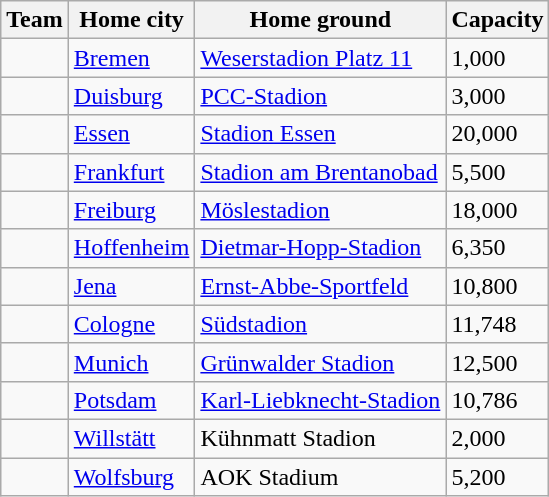<table class="wikitable sortable">
<tr>
<th>Team</th>
<th>Home city</th>
<th>Home ground</th>
<th>Capacity</th>
</tr>
<tr>
<td></td>
<td><a href='#'>Bremen</a></td>
<td><a href='#'>Weserstadion Platz 11</a></td>
<td>1,000</td>
</tr>
<tr>
<td></td>
<td><a href='#'>Duisburg</a></td>
<td><a href='#'>PCC-Stadion</a></td>
<td>3,000</td>
</tr>
<tr>
<td></td>
<td><a href='#'>Essen</a></td>
<td><a href='#'>Stadion Essen</a></td>
<td>20,000</td>
</tr>
<tr>
<td></td>
<td><a href='#'>Frankfurt</a></td>
<td><a href='#'>Stadion am Brentanobad</a></td>
<td>5,500</td>
</tr>
<tr>
<td></td>
<td><a href='#'>Freiburg</a></td>
<td><a href='#'>Möslestadion</a></td>
<td>18,000</td>
</tr>
<tr>
<td></td>
<td><a href='#'>Hoffenheim</a></td>
<td><a href='#'>Dietmar-Hopp-Stadion</a></td>
<td>6,350</td>
</tr>
<tr>
<td></td>
<td><a href='#'>Jena</a></td>
<td><a href='#'>Ernst-Abbe-Sportfeld</a></td>
<td>10,800</td>
</tr>
<tr>
<td></td>
<td><a href='#'>Cologne</a></td>
<td><a href='#'>Südstadion</a></td>
<td>11,748</td>
</tr>
<tr>
<td></td>
<td><a href='#'>Munich</a></td>
<td><a href='#'>Grünwalder Stadion</a></td>
<td>12,500</td>
</tr>
<tr>
<td></td>
<td><a href='#'>Potsdam</a></td>
<td><a href='#'>Karl-Liebknecht-Stadion</a></td>
<td>10,786</td>
</tr>
<tr>
<td></td>
<td><a href='#'>Willstätt</a></td>
<td>Kühnmatt Stadion</td>
<td>2,000</td>
</tr>
<tr>
<td></td>
<td><a href='#'>Wolfsburg</a></td>
<td>AOK Stadium</td>
<td>5,200</td>
</tr>
</table>
